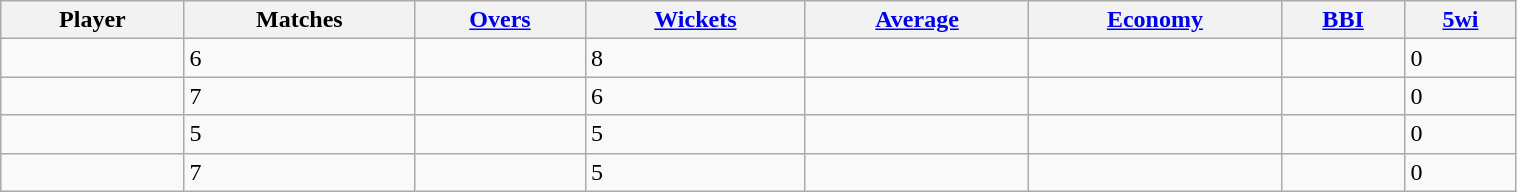<table class="wikitable sortable" style="width:80%;">
<tr>
<th>Player</th>
<th>Matches</th>
<th><a href='#'>Overs</a></th>
<th><a href='#'>Wickets</a></th>
<th><a href='#'>Average</a></th>
<th><a href='#'>Economy</a></th>
<th><a href='#'>BBI</a></th>
<th><a href='#'>5wi</a></th>
</tr>
<tr>
<td></td>
<td>6</td>
<td></td>
<td>8</td>
<td></td>
<td></td>
<td></td>
<td>0</td>
</tr>
<tr>
<td></td>
<td>7</td>
<td></td>
<td>6</td>
<td></td>
<td></td>
<td></td>
<td>0</td>
</tr>
<tr>
<td></td>
<td>5</td>
<td></td>
<td>5</td>
<td></td>
<td></td>
<td></td>
<td>0</td>
</tr>
<tr>
<td></td>
<td>7</td>
<td></td>
<td>5</td>
<td></td>
<td></td>
<td></td>
<td>0</td>
</tr>
</table>
